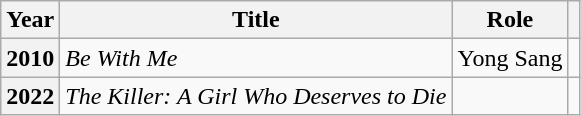<table class="wikitable plainrowheaders">
<tr>
<th scope="col">Year</th>
<th scope="col">Title</th>
<th scope="col">Role</th>
<th scope="col"></th>
</tr>
<tr>
<th scope="row">2010</th>
<td><em>Be With Me</em></td>
<td>Yong Sang</td>
<td style="text-align:center"></td>
</tr>
<tr>
<th scope="row">2022</th>
<td><em>The Killer: A Girl Who Deserves to Die</em></td>
<td></td>
<td style="text-align:center"></td>
</tr>
</table>
